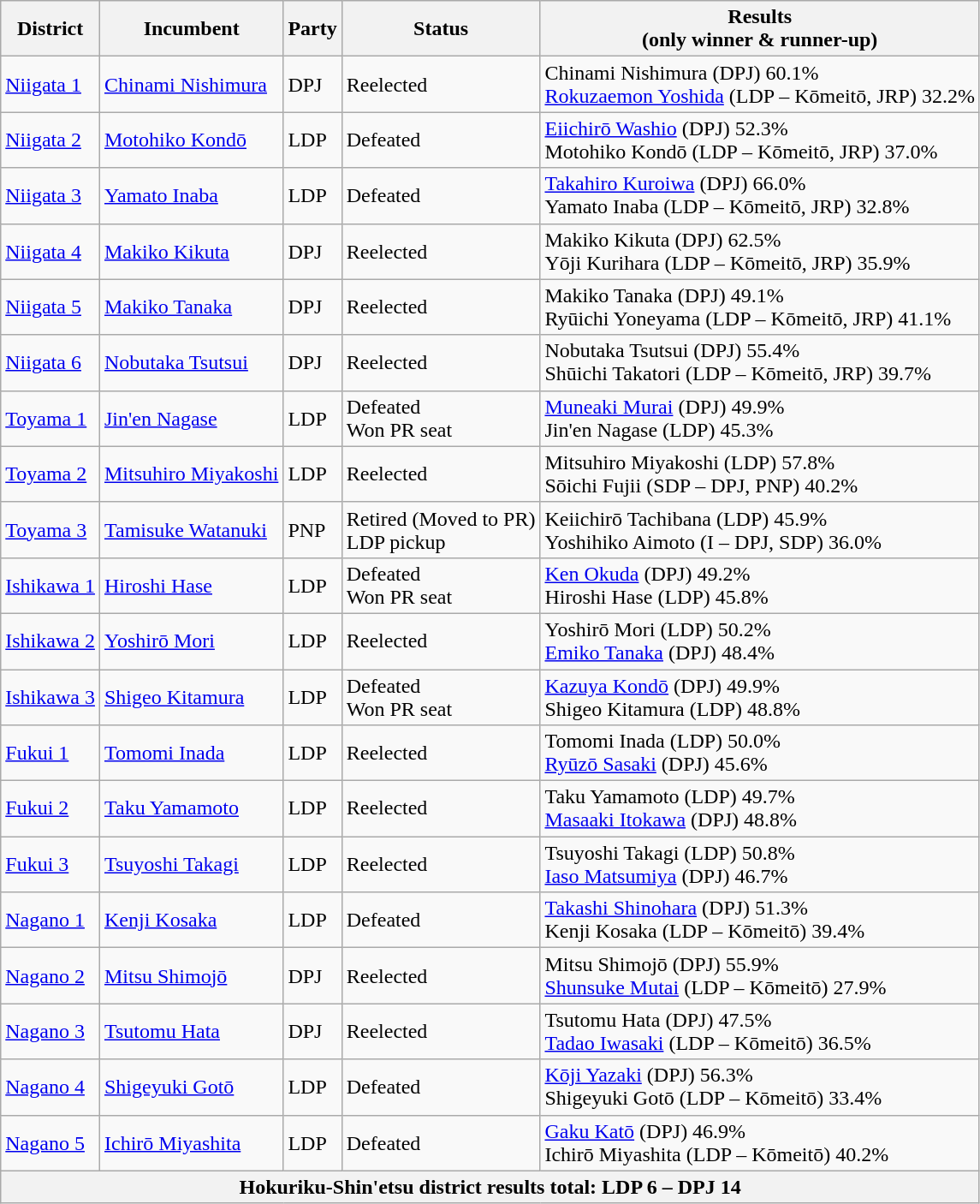<table class="wikitable">
<tr>
<th>District</th>
<th>Incumbent</th>
<th>Party</th>
<th>Status</th>
<th>Results<br>(only winner & runner-up)</th>
</tr>
<tr>
<td><a href='#'>Niigata 1</a></td>
<td><a href='#'>Chinami Nishimura</a></td>
<td>DPJ</td>
<td>Reelected</td>
<td>Chinami Nishimura (DPJ) 60.1%<br><a href='#'>Rokuzaemon Yoshida</a> (LDP – Kōmeitō, JRP) 32.2%</td>
</tr>
<tr>
<td><a href='#'>Niigata 2</a></td>
<td><a href='#'>Motohiko Kondō</a></td>
<td>LDP</td>
<td>Defeated</td>
<td><a href='#'>Eiichirō Washio</a> (DPJ) 52.3%<br>Motohiko Kondō (LDP – Kōmeitō, JRP) 37.0%</td>
</tr>
<tr>
<td><a href='#'>Niigata 3</a></td>
<td><a href='#'>Yamato Inaba</a></td>
<td>LDP</td>
<td>Defeated</td>
<td><a href='#'>Takahiro Kuroiwa</a> (DPJ) 66.0%<br>Yamato Inaba (LDP – Kōmeitō, JRP) 32.8%</td>
</tr>
<tr>
<td><a href='#'>Niigata 4</a></td>
<td><a href='#'>Makiko Kikuta</a></td>
<td>DPJ</td>
<td>Reelected</td>
<td>Makiko Kikuta (DPJ) 62.5%<br>Yōji Kurihara (LDP – Kōmeitō, JRP) 35.9%</td>
</tr>
<tr>
<td><a href='#'>Niigata 5</a></td>
<td><a href='#'>Makiko Tanaka</a></td>
<td>DPJ</td>
<td>Reelected</td>
<td>Makiko Tanaka (DPJ) 49.1%<br>Ryūichi Yoneyama (LDP – Kōmeitō, JRP) 41.1%</td>
</tr>
<tr>
<td><a href='#'>Niigata 6</a></td>
<td><a href='#'>Nobutaka Tsutsui</a></td>
<td>DPJ</td>
<td>Reelected</td>
<td>Nobutaka Tsutsui (DPJ) 55.4%<br>Shūichi Takatori (LDP – Kōmeitō, JRP) 39.7%</td>
</tr>
<tr>
<td><a href='#'>Toyama 1</a></td>
<td><a href='#'>Jin'en Nagase</a></td>
<td>LDP</td>
<td>Defeated<br>Won PR seat</td>
<td><a href='#'>Muneaki Murai</a> (DPJ) 49.9%<br>Jin'en Nagase (LDP) 45.3%</td>
</tr>
<tr>
<td><a href='#'>Toyama 2</a></td>
<td><a href='#'>Mitsuhiro Miyakoshi</a></td>
<td>LDP</td>
<td>Reelected</td>
<td>Mitsuhiro Miyakoshi (LDP) 57.8%<br>Sōichi Fujii (SDP – DPJ, PNP) 40.2%</td>
</tr>
<tr>
<td><a href='#'>Toyama 3</a></td>
<td><a href='#'>Tamisuke Watanuki</a></td>
<td>PNP</td>
<td>Retired (Moved to PR)<br>LDP pickup</td>
<td>Keiichirō Tachibana (LDP) 45.9%<br>Yoshihiko Aimoto (I – DPJ, SDP) 36.0%</td>
</tr>
<tr>
<td><a href='#'>Ishikawa 1</a></td>
<td><a href='#'>Hiroshi Hase</a></td>
<td>LDP</td>
<td>Defeated<br>Won PR seat</td>
<td><a href='#'>Ken Okuda</a> (DPJ) 49.2%<br>Hiroshi Hase (LDP) 45.8%</td>
</tr>
<tr>
<td><a href='#'>Ishikawa 2</a></td>
<td><a href='#'>Yoshirō Mori</a></td>
<td>LDP</td>
<td>Reelected</td>
<td>Yoshirō Mori (LDP) 50.2%<br><a href='#'>Emiko Tanaka</a> (DPJ) 48.4%</td>
</tr>
<tr>
<td><a href='#'>Ishikawa 3</a></td>
<td><a href='#'>Shigeo Kitamura</a></td>
<td>LDP</td>
<td>Defeated<br>Won PR seat</td>
<td><a href='#'>Kazuya Kondō</a> (DPJ) 49.9%<br>Shigeo Kitamura (LDP) 48.8%</td>
</tr>
<tr>
<td><a href='#'>Fukui 1</a></td>
<td><a href='#'>Tomomi Inada</a></td>
<td>LDP</td>
<td>Reelected</td>
<td>Tomomi Inada (LDP) 50.0%<br><a href='#'>Ryūzō Sasaki</a> (DPJ) 45.6%</td>
</tr>
<tr>
<td><a href='#'>Fukui 2</a></td>
<td><a href='#'>Taku Yamamoto</a></td>
<td>LDP</td>
<td>Reelected</td>
<td>Taku Yamamoto (LDP) 49.7%<br><a href='#'>Masaaki Itokawa</a> (DPJ) 48.8%</td>
</tr>
<tr>
<td><a href='#'>Fukui 3</a></td>
<td><a href='#'>Tsuyoshi Takagi</a></td>
<td>LDP</td>
<td>Reelected</td>
<td>Tsuyoshi Takagi (LDP) 50.8%<br><a href='#'>Iaso Matsumiya</a> (DPJ) 46.7%</td>
</tr>
<tr>
<td><a href='#'>Nagano 1</a></td>
<td><a href='#'>Kenji Kosaka</a></td>
<td>LDP</td>
<td>Defeated</td>
<td><a href='#'>Takashi Shinohara</a> (DPJ) 51.3%<br>Kenji Kosaka (LDP – Kōmeitō) 39.4%</td>
</tr>
<tr>
<td><a href='#'>Nagano 2</a></td>
<td><a href='#'>Mitsu Shimojō</a></td>
<td>DPJ</td>
<td>Reelected</td>
<td>Mitsu Shimojō (DPJ) 55.9%<br><a href='#'>Shunsuke Mutai</a> (LDP – Kōmeitō) 27.9%</td>
</tr>
<tr>
<td><a href='#'>Nagano 3</a></td>
<td><a href='#'>Tsutomu Hata</a></td>
<td>DPJ</td>
<td>Reelected</td>
<td>Tsutomu Hata (DPJ) 47.5%<br><a href='#'>Tadao Iwasaki</a> (LDP – Kōmeitō) 36.5%</td>
</tr>
<tr>
<td><a href='#'>Nagano 4</a></td>
<td><a href='#'>Shigeyuki Gotō</a></td>
<td>LDP</td>
<td>Defeated</td>
<td><a href='#'>Kōji Yazaki</a> (DPJ) 56.3%<br>Shigeyuki Gotō (LDP – Kōmeitō) 33.4%</td>
</tr>
<tr>
<td><a href='#'>Nagano 5</a></td>
<td><a href='#'>Ichirō Miyashita</a></td>
<td>LDP</td>
<td>Defeated</td>
<td><a href='#'>Gaku Katō</a> (DPJ) 46.9%<br>Ichirō Miyashita (LDP – Kōmeitō) 40.2%</td>
</tr>
<tr>
<th colspan="5">Hokuriku-Shin'etsu district results total: LDP 6 – DPJ 14</th>
</tr>
</table>
